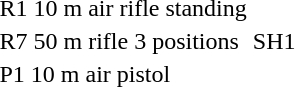<table>
<tr>
<td nowrap>R1 10 m air rifle standing<br></td>
<td rowspan=3>SH1</td>
<td></td>
<td></td>
<td></td>
</tr>
<tr>
<td>R7 50 m rifle 3 positions<br></td>
<td></td>
<td></td>
<td></td>
</tr>
<tr>
<td>P1 10 m air pistol<br></td>
<td></td>
<td></td>
<td></td>
</tr>
</table>
